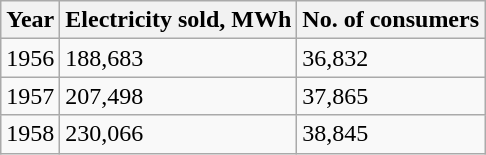<table class="wikitable">
<tr>
<th>Year</th>
<th>Electricity  sold, MWh</th>
<th>No.  of consumers</th>
</tr>
<tr>
<td>1956</td>
<td>188,683</td>
<td>36,832</td>
</tr>
<tr>
<td>1957</td>
<td>207,498</td>
<td>37,865</td>
</tr>
<tr>
<td>1958</td>
<td>230,066</td>
<td>38,845</td>
</tr>
</table>
